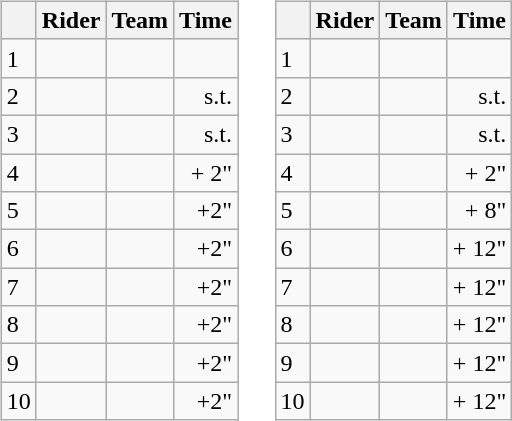<table>
<tr>
<td><br><table class="wikitable">
<tr>
<th></th>
<th>Rider</th>
<th>Team</th>
<th>Time</th>
</tr>
<tr>
<td>1</td>
<td></td>
<td></td>
<td align="right"></td>
</tr>
<tr>
<td>2</td>
<td></td>
<td></td>
<td align="right">s.t.</td>
</tr>
<tr>
<td>3</td>
<td></td>
<td></td>
<td align="right">s.t.</td>
</tr>
<tr>
<td>4</td>
<td></td>
<td></td>
<td align="right">+ 2"</td>
</tr>
<tr>
<td>5</td>
<td></td>
<td></td>
<td align="right">+2"</td>
</tr>
<tr>
<td>6</td>
<td> </td>
<td></td>
<td align="right">+2"</td>
</tr>
<tr>
<td>7</td>
<td></td>
<td></td>
<td align="right">+2"</td>
</tr>
<tr>
<td>8</td>
<td></td>
<td></td>
<td align="right">+2"</td>
</tr>
<tr>
<td>9</td>
<td> </td>
<td></td>
<td align="right">+2"</td>
</tr>
<tr>
<td>10</td>
<td></td>
<td></td>
<td align="right">+2"</td>
</tr>
</table>
</td>
<td></td>
<td><br><table class="wikitable">
<tr>
<th></th>
<th>Rider</th>
<th>Team</th>
<th>Time</th>
</tr>
<tr>
<td>1</td>
<td> </td>
<td></td>
<td align="right"></td>
</tr>
<tr>
<td>2</td>
<td></td>
<td></td>
<td align="right">s.t.</td>
</tr>
<tr>
<td>3</td>
<td></td>
<td></td>
<td align="right">s.t.</td>
</tr>
<tr>
<td>4</td>
<td></td>
<td></td>
<td align="right">+ 2"</td>
</tr>
<tr>
<td>5</td>
<td></td>
<td></td>
<td align="right">+ 8"</td>
</tr>
<tr>
<td>6</td>
<td></td>
<td></td>
<td align="right">+ 12"</td>
</tr>
<tr>
<td>7</td>
<td></td>
<td></td>
<td align="right">+ 12"</td>
</tr>
<tr>
<td>8</td>
<td></td>
<td></td>
<td align="right">+ 12"</td>
</tr>
<tr>
<td>9</td>
<td></td>
<td></td>
<td align="right">+ 12"</td>
</tr>
<tr>
<td>10</td>
<td></td>
<td></td>
<td align="right">+ 12"</td>
</tr>
</table>
</td>
</tr>
</table>
